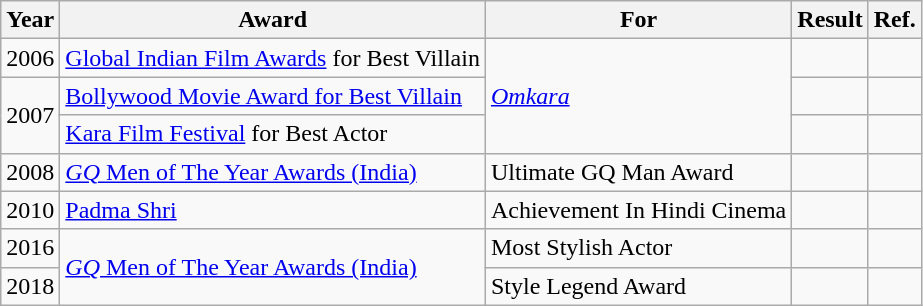<table class="wikitable sortable">
<tr>
<th>Year</th>
<th>Award</th>
<th>For</th>
<th>Result</th>
<th>Ref.</th>
</tr>
<tr>
<td>2006</td>
<td><a href='#'>Global Indian Film Awards</a> for Best Villain</td>
<td rowspan="3"><em><a href='#'>Omkara</a></em></td>
<td></td>
<td></td>
</tr>
<tr>
<td rowspan="2">2007</td>
<td><a href='#'>Bollywood Movie Award for Best Villain</a></td>
<td></td>
<td></td>
</tr>
<tr>
<td><a href='#'>Kara Film Festival</a> for Best Actor</td>
<td></td>
<td></td>
</tr>
<tr>
<td>2008</td>
<td><a href='#'><em>GQ</em> Men of The Year Awards (India)</a></td>
<td>Ultimate GQ Man Award</td>
<td></td>
<td></td>
</tr>
<tr>
<td>2010</td>
<td><a href='#'>Padma Shri</a></td>
<td>Achievement In Hindi Cinema</td>
<td></td>
<td></td>
</tr>
<tr>
<td>2016</td>
<td rowspan="2"><a href='#'><em>GQ</em> Men of The Year Awards (India)</a></td>
<td>Most Stylish Actor</td>
<td></td>
<td></td>
</tr>
<tr>
<td>2018</td>
<td>Style Legend Award</td>
<td></td>
<td></td>
</tr>
</table>
